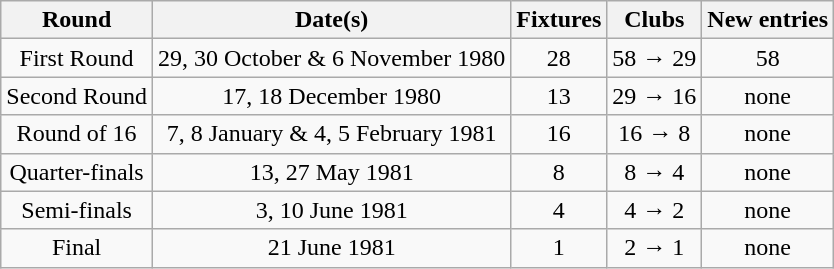<table class="wikitable" style="text-align:center">
<tr>
<th>Round</th>
<th>Date(s)</th>
<th>Fixtures</th>
<th>Clubs</th>
<th>New entries</th>
</tr>
<tr>
<td>First Round</td>
<td>29, 30 October & 6 November 1980</td>
<td>28</td>
<td>58 → 29</td>
<td>58</td>
</tr>
<tr>
<td>Second Round</td>
<td>17, 18 December 1980</td>
<td>13</td>
<td>29 → 16</td>
<td>none</td>
</tr>
<tr>
<td>Round of 16</td>
<td>7, 8 January & 4, 5 February 1981</td>
<td>16</td>
<td>16 → 8</td>
<td>none</td>
</tr>
<tr>
<td>Quarter-finals</td>
<td>13, 27 May 1981</td>
<td>8</td>
<td>8 → 4</td>
<td>none</td>
</tr>
<tr>
<td>Semi-finals</td>
<td>3, 10 June 1981</td>
<td>4</td>
<td>4 → 2</td>
<td>none</td>
</tr>
<tr>
<td>Final</td>
<td>21 June 1981</td>
<td>1</td>
<td>2 → 1</td>
<td>none</td>
</tr>
</table>
